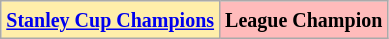<table class="wikitable">
<tr>
<td bgcolor="#ffeeaa"><small><strong><a href='#'>Stanley Cup Champions</a></strong></small></td>
<td bgcolor="#ffbbbb"><small><strong>League Champion</strong></small></td>
</tr>
</table>
